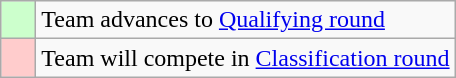<table class="wikitable">
<tr>
<td style="background: #ccffcc;">    </td>
<td>Team advances to <a href='#'>Qualifying round</a></td>
</tr>
<tr>
<td style="background: #ffcccc;">    </td>
<td>Team will compete in <a href='#'>Classification round</a></td>
</tr>
</table>
